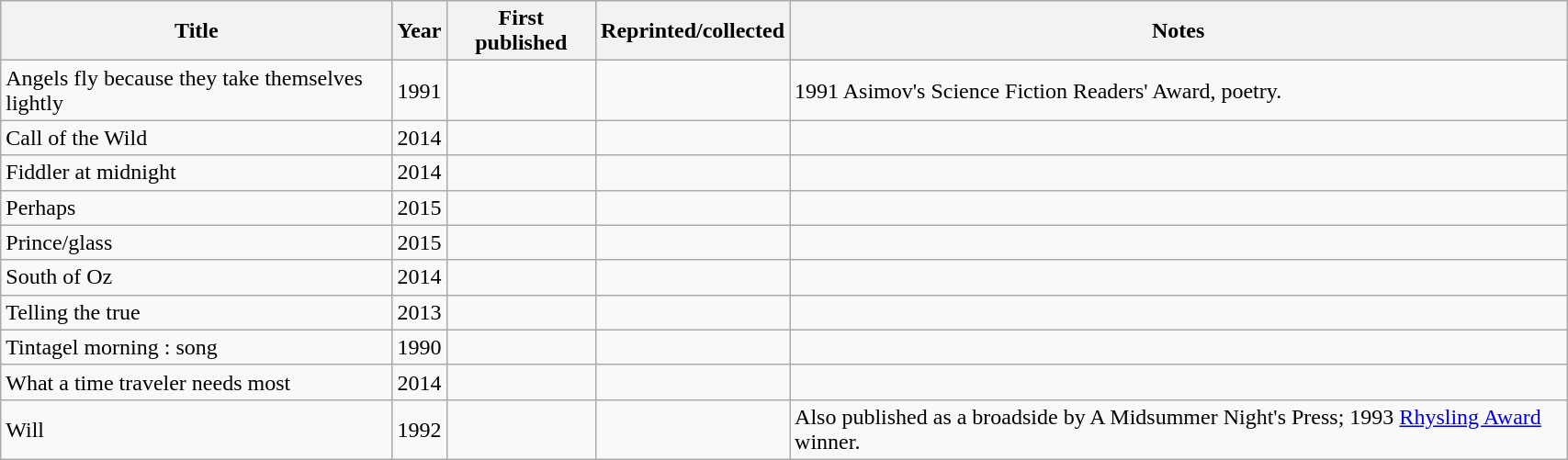<table class='wikitable sortable' width='90%'>
<tr>
<th width=25%>Title</th>
<th>Year</th>
<th>First published</th>
<th>Reprinted/collected</th>
<th>Notes</th>
</tr>
<tr>
<td>Angels fly because they take themselves lightly</td>
<td>1991</td>
<td></td>
<td></td>
<td>1991 Asimov's Science Fiction Readers' Award, poetry.</td>
</tr>
<tr>
<td>Call of the Wild</td>
<td>2014</td>
<td></td>
<td></td>
<td></td>
</tr>
<tr>
<td>Fiddler at midnight</td>
<td>2014</td>
<td></td>
<td></td>
<td></td>
</tr>
<tr>
<td>Perhaps</td>
<td>2015</td>
<td></td>
<td></td>
<td></td>
</tr>
<tr>
<td>Prince/glass</td>
<td>2015</td>
<td></td>
<td></td>
<td></td>
</tr>
<tr>
<td>South of Oz</td>
<td>2014</td>
<td></td>
<td></td>
<td></td>
</tr>
<tr>
<td>Telling the true</td>
<td>2013</td>
<td></td>
<td></td>
<td></td>
</tr>
<tr>
<td>Tintagel morning : song</td>
<td>1990</td>
<td></td>
<td></td>
<td></td>
</tr>
<tr>
<td>What a time traveler needs most</td>
<td>2014</td>
<td></td>
<td></td>
<td></td>
</tr>
<tr>
<td>Will</td>
<td>1992</td>
<td></td>
<td></td>
<td>Also published as a broadside by A Midsummer Night's Press; 1993 <a href='#'>Rhysling Award</a> winner.</td>
</tr>
</table>
